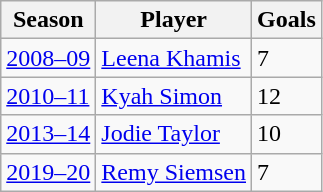<table class="wikitable">
<tr>
<th>Season</th>
<th>Player</th>
<th>Goals</th>
</tr>
<tr>
<td><a href='#'>2008–09</a></td>
<td><a href='#'>Leena Khamis</a></td>
<td>7</td>
</tr>
<tr>
<td><a href='#'>2010–11</a></td>
<td><a href='#'>Kyah Simon</a></td>
<td>12</td>
</tr>
<tr>
<td><a href='#'>2013–14</a></td>
<td><a href='#'>Jodie Taylor</a></td>
<td>10</td>
</tr>
<tr>
<td><a href='#'>2019–20</a></td>
<td><a href='#'>Remy Siemsen</a></td>
<td>7</td>
</tr>
</table>
